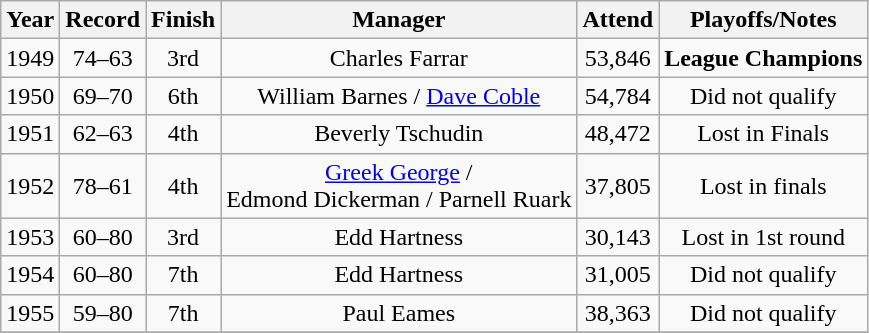<table class="wikitable" style="text-align:center">
<tr>
<th>Year</th>
<th>Record</th>
<th>Finish</th>
<th>Manager</th>
<th>Attend</th>
<th>Playoffs/Notes</th>
</tr>
<tr align=center>
<td>1949</td>
<td>74–63</td>
<td>3rd</td>
<td>Charles Farrar</td>
<td>53,846</td>
<td><strong>League Champions</strong></td>
</tr>
<tr align=center>
<td>1950</td>
<td>69–70</td>
<td>6th</td>
<td>William Barnes / <a href='#'>Dave Coble</a></td>
<td>54,784</td>
<td>Did not qualify</td>
</tr>
<tr align=center>
<td>1951</td>
<td>62–63</td>
<td>4th</td>
<td>Beverly Tschudin</td>
<td>48,472</td>
<td>Lost in Finals</td>
</tr>
<tr align=center>
<td>1952</td>
<td>78–61</td>
<td>4th</td>
<td><a href='#'>Greek George</a> /<br> Edmond Dickerman / Parnell Ruark</td>
<td>37,805</td>
<td>Lost in finals</td>
</tr>
<tr align=center>
<td>1953</td>
<td>60–80</td>
<td>3rd</td>
<td>Edd Hartness</td>
<td>30,143</td>
<td>Lost in 1st round</td>
</tr>
<tr align=center>
<td>1954</td>
<td>60–80</td>
<td>7th</td>
<td>Edd Hartness</td>
<td>31,005</td>
<td>Did not qualify</td>
</tr>
<tr align=center>
<td>1955</td>
<td>59–80</td>
<td>7th</td>
<td>Paul Eames</td>
<td>38,363</td>
<td>Did not qualify</td>
</tr>
<tr align=center>
</tr>
</table>
